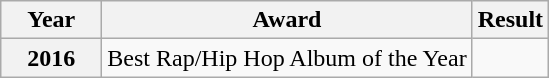<table class="wikitable">
<tr>
<th style="width:60px;">Year</th>
<th>Award</th>
<th>Result</th>
</tr>
<tr>
<th rowspan="1">2016</th>
<td>Best Rap/Hip Hop Album of the Year</td>
<td></td>
</tr>
</table>
